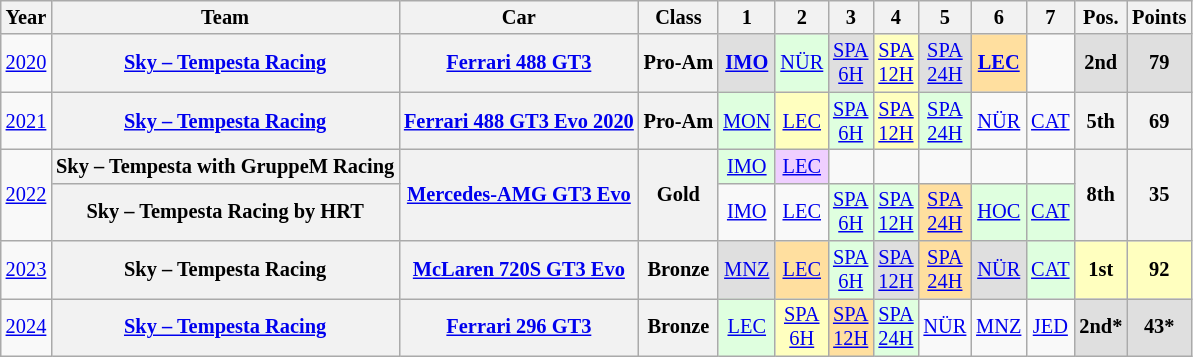<table class="wikitable" border="1" style="text-align:center; font-size:85%;">
<tr>
<th>Year</th>
<th>Team</th>
<th>Car</th>
<th>Class</th>
<th>1</th>
<th>2</th>
<th>3</th>
<th>4</th>
<th>5</th>
<th>6</th>
<th>7</th>
<th>Pos.</th>
<th>Points</th>
</tr>
<tr>
<td><a href='#'>2020</a></td>
<th nowrap><a href='#'>Sky – Tempesta Racing</a></th>
<th nowrap><a href='#'>Ferrari 488 GT3</a></th>
<th>Pro-Am</th>
<td style="background:#DFDFDF;"><strong><a href='#'>IMO</a></strong><br></td>
<td style="background:#DFFFDF;"><a href='#'>NÜR</a><br></td>
<td style="background:#DFDFDF;"><a href='#'>SPA<br>6H</a><br></td>
<td style="background:#FFFFBF;"><a href='#'>SPA<br>12H</a><br></td>
<td style="background:#DFDFDF;"><a href='#'>SPA<br>24H</a><br></td>
<td style="background:#FFDF9F;"><strong><a href='#'>LEC</a></strong><br></td>
<td></td>
<th style="background:#DFDFDF;">2nd</th>
<th style="background:#DFDFDF;">79</th>
</tr>
<tr>
<td><a href='#'>2021</a></td>
<th nowrap><a href='#'>Sky – Tempesta Racing</a></th>
<th><a href='#'>Ferrari 488 GT3 Evo 2020</a></th>
<th>Pro-Am</th>
<td style="background:#DFFFDF;"><a href='#'>MON</a><br></td>
<td style="background:#FFFFBF;"><a href='#'>LEC</a><br></td>
<td style="background:#DFFFDF;"><a href='#'>SPA<br>6H</a><br></td>
<td style="background:#FFFFBF;"><a href='#'>SPA<br>12H</a><br></td>
<td style="background:#DFFFDF;"><a href='#'>SPA<br>24H</a><br></td>
<td><a href='#'>NÜR</a></td>
<td><a href='#'>CAT</a></td>
<th>5th</th>
<th>69</th>
</tr>
<tr>
<td rowspan="2"><a href='#'>2022</a></td>
<th>Sky – Tempesta with GruppeM Racing</th>
<th rowspan="2"><a href='#'>Mercedes-AMG GT3 Evo</a></th>
<th rowspan="2">Gold</th>
<td style="background:#DFFFDF;"><a href='#'>IMO</a><br></td>
<td style="background:#EFCFFF;"><a href='#'>LEC</a><br></td>
<td></td>
<td></td>
<td></td>
<td></td>
<td></td>
<th rowspan="2">8th</th>
<th rowspan="2">35</th>
</tr>
<tr>
<th>Sky – Tempesta Racing by HRT</th>
<td><a href='#'>IMO</a></td>
<td><a href='#'>LEC</a></td>
<td style="background:#DFFFDF;"><a href='#'>SPA<br>6H</a><br></td>
<td style="background:#DFFFDF;"><a href='#'>SPA<br>12H</a><br></td>
<td style="background:#FFDF9F;"><a href='#'>SPA<br>24H</a><br></td>
<td style="background:#DFFFDF;"><a href='#'>HOC</a><br></td>
<td style="background:#DFFFDF;"><a href='#'>CAT</a><br></td>
</tr>
<tr>
<td><a href='#'>2023</a></td>
<th>Sky – Tempesta Racing</th>
<th nowrap><a href='#'>McLaren 720S GT3 Evo</a></th>
<th>Bronze</th>
<td style="background:#DFDFDF;"><a href='#'>MNZ</a><br></td>
<td style="background:#FFDF9F;"><a href='#'>LEC</a><br></td>
<td style="background:#DFFFDF;"><a href='#'>SPA<br>6H</a><br></td>
<td style="background:#DFDFDF;"><a href='#'>SPA<br>12H</a><br></td>
<td style="background:#FFDF9F;"><a href='#'>SPA<br>24H</a><br></td>
<td style="background:#DFDFDF;"><a href='#'>NÜR</a><br></td>
<td style="background:#DFFFDF;"><a href='#'>CAT</a><br></td>
<th style="background:#FFFFBF;">1st</th>
<th style="background:#FFFFBF;">92</th>
</tr>
<tr>
<td><a href='#'>2024</a></td>
<th><a href='#'>Sky – Tempesta Racing</a></th>
<th><a href='#'>Ferrari 296 GT3</a></th>
<th>Bronze</th>
<td style="background:#DFFFDF;"><a href='#'>LEC</a><br></td>
<td style="background:#FFFFBF;"><a href='#'>SPA<br>6H</a><br></td>
<td style="background:#FFDF9F;"><a href='#'>SPA<br>12H</a><br></td>
<td style="background:#DFFFDF;"><a href='#'>SPA<br>24H</a><br></td>
<td><a href='#'>NÜR</a></td>
<td><a href='#'>MNZ</a></td>
<td><a href='#'>JED</a></td>
<th style="background:#DFDFDF;">2nd*</th>
<th style="background:#DFDFDF;">43*</th>
</tr>
</table>
